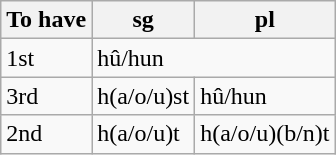<table class="wikitable">
<tr>
<th>To have</th>
<th>sg</th>
<th>pl</th>
</tr>
<tr>
<td>1st</td>
<td colspan="2">hû/hun</td>
</tr>
<tr>
<td>3rd</td>
<td>h(a/o/u)st</td>
<td>hû/hun</td>
</tr>
<tr>
<td>2nd</td>
<td>h(a/o/u)t</td>
<td>h(a/o/u)(b/n)t</td>
</tr>
</table>
